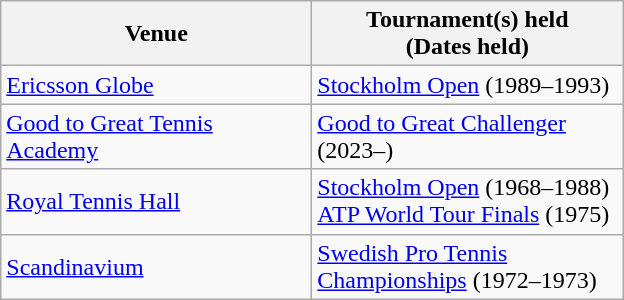<table class=wikitable>
<tr>
<th width=200>Venue</th>
<th width=200>Tournament(s) held<br>(Dates held)</th>
</tr>
<tr>
<td><a href='#'>Ericsson Globe</a></td>
<td><a href='#'>Stockholm Open</a> (1989–1993)</td>
</tr>
<tr>
<td><a href='#'>Good to Great Tennis Academy</a></td>
<td><a href='#'>Good to Great Challenger</a> (2023–)</td>
</tr>
<tr>
<td><a href='#'>Royal Tennis Hall</a></td>
<td><a href='#'>Stockholm Open</a> (1968–1988) <a href='#'>ATP World Tour Finals</a> (1975)</td>
</tr>
<tr>
<td><a href='#'>Scandinavium</a></td>
<td><a href='#'>Swedish Pro Tennis Championships</a> (1972–1973)</td>
</tr>
</table>
